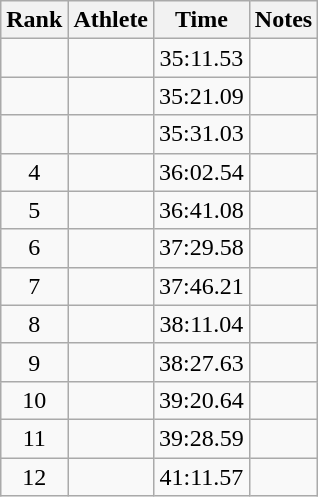<table class="wikitable sortable" style="text-align:center">
<tr>
<th>Rank</th>
<th>Athlete</th>
<th>Time</th>
<th>Notes</th>
</tr>
<tr>
<td></td>
<td align=left></td>
<td>35:11.53</td>
<td></td>
</tr>
<tr>
<td></td>
<td align=left></td>
<td>35:21.09</td>
<td></td>
</tr>
<tr>
<td></td>
<td align=left></td>
<td>35:31.03</td>
<td></td>
</tr>
<tr>
<td>4</td>
<td align=left></td>
<td>36:02.54</td>
<td></td>
</tr>
<tr>
<td>5</td>
<td align=left></td>
<td>36:41.08</td>
<td></td>
</tr>
<tr>
<td>6</td>
<td align=left></td>
<td>37:29.58</td>
<td></td>
</tr>
<tr>
<td>7</td>
<td align=left></td>
<td>37:46.21</td>
<td></td>
</tr>
<tr>
<td>8</td>
<td align=left></td>
<td>38:11.04</td>
<td></td>
</tr>
<tr>
<td>9</td>
<td align=left></td>
<td>38:27.63</td>
<td></td>
</tr>
<tr>
<td>10</td>
<td align=left></td>
<td>39:20.64</td>
<td></td>
</tr>
<tr>
<td>11</td>
<td align=left></td>
<td>39:28.59</td>
<td></td>
</tr>
<tr>
<td>12</td>
<td align=left></td>
<td>41:11.57</td>
<td></td>
</tr>
</table>
